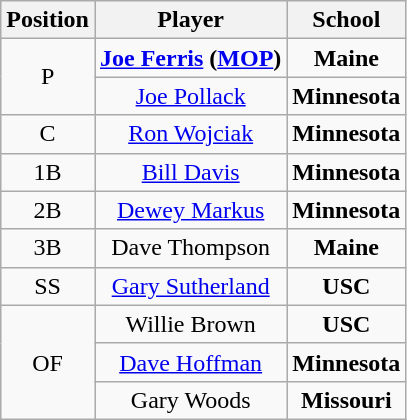<table class="wikitable" style=text-align:center>
<tr>
<th>Position</th>
<th>Player</th>
<th>School</th>
</tr>
<tr>
<td rowspan=2>P</td>
<td><strong><a href='#'>Joe Ferris</a> (<a href='#'>MOP</a>)</strong></td>
<td style=><strong>Maine</strong></td>
</tr>
<tr>
<td><a href='#'>Joe Pollack</a></td>
<td style=><strong>Minnesota</strong></td>
</tr>
<tr>
<td>C</td>
<td><a href='#'>Ron Wojciak</a></td>
<td style=><strong>Minnesota</strong></td>
</tr>
<tr>
<td>1B</td>
<td><a href='#'>Bill Davis</a></td>
<td style=><strong>Minnesota</strong></td>
</tr>
<tr>
<td>2B</td>
<td><a href='#'>Dewey Markus</a></td>
<td style=><strong>Minnesota</strong></td>
</tr>
<tr>
<td>3B</td>
<td>Dave Thompson</td>
<td style=><strong>Maine</strong></td>
</tr>
<tr>
<td>SS</td>
<td><a href='#'>Gary Sutherland</a></td>
<td style=><strong>USC</strong></td>
</tr>
<tr>
<td rowspan=3>OF</td>
<td>Willie Brown</td>
<td style=><strong>USC</strong></td>
</tr>
<tr>
<td><a href='#'>Dave Hoffman</a></td>
<td style=><strong>Minnesota</strong></td>
</tr>
<tr>
<td>Gary Woods</td>
<td style=><strong>Missouri</strong></td>
</tr>
</table>
